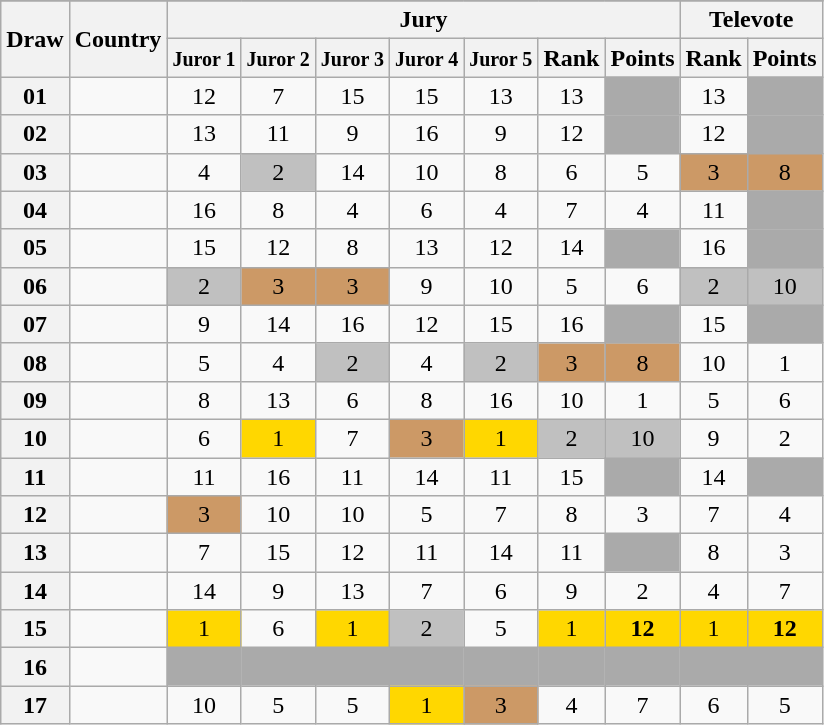<table class="sortable wikitable collapsible plainrowheaders" style="text-align:center;">
<tr>
</tr>
<tr>
<th scope="col" rowspan="2">Draw</th>
<th scope="col" rowspan="2">Country</th>
<th scope="col" colspan="7">Jury</th>
<th scope="col" colspan="2">Televote</th>
</tr>
<tr>
<th scope="col"><small>Juror 1</small></th>
<th scope="col"><small>Juror 2</small></th>
<th scope="col"><small>Juror 3</small></th>
<th scope="col"><small>Juror 4</small></th>
<th scope="col"><small>Juror 5</small></th>
<th scope="col">Rank</th>
<th scope="col">Points</th>
<th scope="col">Rank</th>
<th scope="col">Points</th>
</tr>
<tr>
<th scope="row" style="text-align:center;">01</th>
<td style="text-align:left;"></td>
<td>12</td>
<td>7</td>
<td>15</td>
<td>15</td>
<td>13</td>
<td>13</td>
<td style="background:#AAAAAA;"></td>
<td>13</td>
<td style="background:#AAAAAA;"></td>
</tr>
<tr>
<th scope="row" style="text-align:center;">02</th>
<td style="text-align:left;"></td>
<td>13</td>
<td>11</td>
<td>9</td>
<td>16</td>
<td>9</td>
<td>12</td>
<td style="background:#AAAAAA;"></td>
<td>12</td>
<td style="background:#AAAAAA;"></td>
</tr>
<tr>
<th scope="row" style="text-align:center;">03</th>
<td style="text-align:left;"></td>
<td>4</td>
<td style="background:silver;">2</td>
<td>14</td>
<td>10</td>
<td>8</td>
<td>6</td>
<td>5</td>
<td style="background:#CC9966;">3</td>
<td style="background:#CC9966;">8</td>
</tr>
<tr>
<th scope="row" style="text-align:center;">04</th>
<td style="text-align:left;"></td>
<td>16</td>
<td>8</td>
<td>4</td>
<td>6</td>
<td>4</td>
<td>7</td>
<td>4</td>
<td>11</td>
<td style="background:#AAAAAA;"></td>
</tr>
<tr>
<th scope="row" style="text-align:center;">05</th>
<td style="text-align:left;"></td>
<td>15</td>
<td>12</td>
<td>8</td>
<td>13</td>
<td>12</td>
<td>14</td>
<td style="background:#AAAAAA;"></td>
<td>16</td>
<td style="background:#AAAAAA;"></td>
</tr>
<tr>
<th scope="row" style="text-align:center;">06</th>
<td style="text-align:left;"></td>
<td style="background:silver;">2</td>
<td style="background:#CC9966;">3</td>
<td style="background:#CC9966;">3</td>
<td>9</td>
<td>10</td>
<td>5</td>
<td>6</td>
<td style="background:silver;">2</td>
<td style="background:silver;">10</td>
</tr>
<tr>
<th scope="row" style="text-align:center;">07</th>
<td style="text-align:left;"></td>
<td>9</td>
<td>14</td>
<td>16</td>
<td>12</td>
<td>15</td>
<td>16</td>
<td style="background:#AAAAAA;"></td>
<td>15</td>
<td style="background:#AAAAAA;"></td>
</tr>
<tr>
<th scope="row" style="text-align:center;">08</th>
<td style="text-align:left;"></td>
<td>5</td>
<td>4</td>
<td style="background:silver;">2</td>
<td>4</td>
<td style="background:silver;">2</td>
<td style="background:#CC9966;">3</td>
<td style="background:#CC9966;">8</td>
<td>10</td>
<td>1</td>
</tr>
<tr>
<th scope="row" style="text-align:center;">09</th>
<td style="text-align:left;"></td>
<td>8</td>
<td>13</td>
<td>6</td>
<td>8</td>
<td>16</td>
<td>10</td>
<td>1</td>
<td>5</td>
<td>6</td>
</tr>
<tr>
<th scope="row" style="text-align:center;">10</th>
<td style="text-align:left;"></td>
<td>6</td>
<td style="background:gold;">1</td>
<td>7</td>
<td style="background:#CC9966;">3</td>
<td style="background:gold;">1</td>
<td style="background:silver;">2</td>
<td style="background:silver;">10</td>
<td>9</td>
<td>2</td>
</tr>
<tr>
<th scope="row" style="text-align:center;">11</th>
<td style="text-align:left;"></td>
<td>11</td>
<td>16</td>
<td>11</td>
<td>14</td>
<td>11</td>
<td>15</td>
<td style="background:#AAAAAA;"></td>
<td>14</td>
<td style="background:#AAAAAA;"></td>
</tr>
<tr>
<th scope="row" style="text-align:center;">12</th>
<td style="text-align:left;"></td>
<td style="background:#CC9966;">3</td>
<td>10</td>
<td>10</td>
<td>5</td>
<td>7</td>
<td>8</td>
<td>3</td>
<td>7</td>
<td>4</td>
</tr>
<tr>
<th scope="row" style="text-align:center;">13</th>
<td style="text-align:left;"></td>
<td>7</td>
<td>15</td>
<td>12</td>
<td>11</td>
<td>14</td>
<td>11</td>
<td style="background:#AAAAAA;"></td>
<td>8</td>
<td>3</td>
</tr>
<tr>
<th scope="row" style="text-align:center;">14</th>
<td style="text-align:left;"></td>
<td>14</td>
<td>9</td>
<td>13</td>
<td>7</td>
<td>6</td>
<td>9</td>
<td>2</td>
<td>4</td>
<td>7</td>
</tr>
<tr>
<th scope="row" style="text-align:center;">15</th>
<td style="text-align:left;"></td>
<td style="background:gold;">1</td>
<td>6</td>
<td style="background:gold;">1</td>
<td style="background:silver;">2</td>
<td>5</td>
<td style="background:gold;">1</td>
<td style="background:gold;"><strong>12</strong></td>
<td style="background:gold;">1</td>
<td style="background:gold;"><strong>12</strong></td>
</tr>
<tr class="sortbottom">
<th scope="row" style="text-align:center;">16</th>
<td style="text-align:left;"></td>
<td style="background:#AAAAAA;"></td>
<td style="background:#AAAAAA;"></td>
<td style="background:#AAAAAA;"></td>
<td style="background:#AAAAAA;"></td>
<td style="background:#AAAAAA;"></td>
<td style="background:#AAAAAA;"></td>
<td style="background:#AAAAAA;"></td>
<td style="background:#AAAAAA;"></td>
<td style="background:#AAAAAA;"></td>
</tr>
<tr>
<th scope="row" style="text-align:center;">17</th>
<td style="text-align:left;"></td>
<td>10</td>
<td>5</td>
<td>5</td>
<td style="background:gold;">1</td>
<td style="background:#CC9966;">3</td>
<td>4</td>
<td>7</td>
<td>6</td>
<td>5</td>
</tr>
</table>
